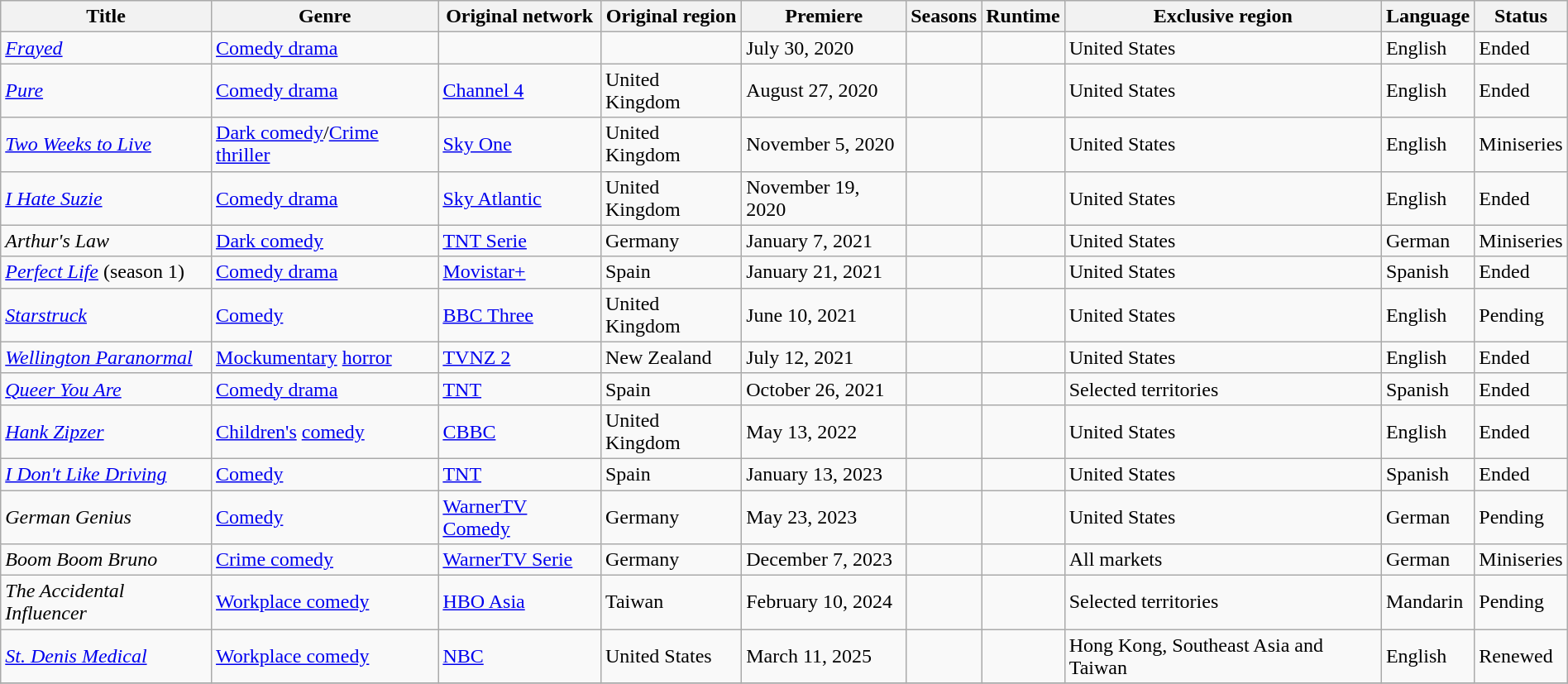<table class="wikitable sortable" style="width:100%;">
<tr>
<th>Title</th>
<th>Genre</th>
<th>Original network</th>
<th>Original region</th>
<th>Premiere</th>
<th>Seasons</th>
<th>Runtime</th>
<th>Exclusive region</th>
<th>Language</th>
<th>Status</th>
</tr>
<tr>
<td><em><a href='#'>Frayed</a></em></td>
<td><a href='#'>Comedy drama</a></td>
<td></td>
<td></td>
<td>July 30, 2020</td>
<td></td>
<td></td>
<td>United States</td>
<td>English</td>
<td>Ended</td>
</tr>
<tr>
<td><em><a href='#'>Pure</a></em></td>
<td><a href='#'>Comedy drama</a></td>
<td><a href='#'>Channel 4</a></td>
<td>United Kingdom</td>
<td>August 27, 2020</td>
<td></td>
<td></td>
<td>United States</td>
<td>English</td>
<td>Ended</td>
</tr>
<tr>
<td><em><a href='#'>Two Weeks to Live</a></em></td>
<td><a href='#'>Dark comedy</a>/<a href='#'>Crime thriller</a></td>
<td><a href='#'>Sky One</a></td>
<td>United Kingdom</td>
<td>November 5, 2020</td>
<td></td>
<td></td>
<td>United States</td>
<td>English</td>
<td>Miniseries</td>
</tr>
<tr>
<td><em><a href='#'>I Hate Suzie</a></em></td>
<td><a href='#'>Comedy drama</a></td>
<td><a href='#'>Sky Atlantic</a></td>
<td>United Kingdom</td>
<td>November 19, 2020</td>
<td></td>
<td></td>
<td>United States</td>
<td>English</td>
<td>Ended</td>
</tr>
<tr>
<td><em>Arthur's Law</em></td>
<td><a href='#'>Dark comedy</a></td>
<td><a href='#'>TNT Serie</a></td>
<td>Germany</td>
<td>January 7, 2021</td>
<td></td>
<td></td>
<td>United States</td>
<td>German</td>
<td>Miniseries</td>
</tr>
<tr>
<td><em><a href='#'>Perfect Life</a></em> (season 1)</td>
<td><a href='#'>Comedy drama</a></td>
<td><a href='#'>Movistar+</a></td>
<td>Spain</td>
<td>January 21, 2021</td>
<td></td>
<td></td>
<td>United States</td>
<td>Spanish</td>
<td>Ended</td>
</tr>
<tr>
<td><em><a href='#'>Starstruck</a></em></td>
<td><a href='#'>Comedy</a></td>
<td><a href='#'>BBC Three</a></td>
<td>United Kingdom</td>
<td>June 10, 2021</td>
<td></td>
<td></td>
<td>United States</td>
<td>English</td>
<td>Pending</td>
</tr>
<tr>
<td><em><a href='#'>Wellington Paranormal</a></em></td>
<td><a href='#'>Mockumentary</a> <a href='#'>horror</a></td>
<td><a href='#'>TVNZ 2</a></td>
<td>New Zealand</td>
<td>July 12, 2021</td>
<td></td>
<td></td>
<td>United States</td>
<td>English</td>
<td>Ended</td>
</tr>
<tr>
<td><em><a href='#'>Queer You Are</a></em></td>
<td><a href='#'>Comedy drama</a></td>
<td><a href='#'>TNT</a></td>
<td>Spain</td>
<td>October 26, 2021</td>
<td></td>
<td></td>
<td>Selected territories</td>
<td>Spanish</td>
<td>Ended</td>
</tr>
<tr>
<td><em><a href='#'>Hank Zipzer</a></em></td>
<td><a href='#'>Children's</a> <a href='#'>comedy</a></td>
<td><a href='#'>CBBC</a></td>
<td>United Kingdom</td>
<td>May 13, 2022</td>
<td></td>
<td></td>
<td>United States</td>
<td>English</td>
<td>Ended</td>
</tr>
<tr>
<td><em><a href='#'>I Don't Like Driving</a></em></td>
<td><a href='#'>Comedy</a></td>
<td><a href='#'>TNT</a></td>
<td>Spain</td>
<td>January 13, 2023</td>
<td></td>
<td></td>
<td>United States</td>
<td>Spanish</td>
<td>Ended</td>
</tr>
<tr>
<td><em>German Genius</em></td>
<td><a href='#'>Comedy</a></td>
<td><a href='#'>WarnerTV Comedy</a></td>
<td>Germany</td>
<td>May 23, 2023</td>
<td></td>
<td></td>
<td>United States</td>
<td>German</td>
<td>Pending</td>
</tr>
<tr>
<td><em>Boom Boom Bruno</em></td>
<td><a href='#'>Crime comedy</a></td>
<td><a href='#'>WarnerTV Serie</a></td>
<td>Germany</td>
<td>December 7, 2023</td>
<td></td>
<td></td>
<td>All markets</td>
<td>German</td>
<td>Miniseries</td>
</tr>
<tr>
<td><em>The Accidental Influencer</em></td>
<td><a href='#'>Workplace comedy</a></td>
<td><a href='#'>HBO Asia</a></td>
<td>Taiwan</td>
<td>February 10, 2024</td>
<td></td>
<td></td>
<td>Selected territories</td>
<td>Mandarin</td>
<td>Pending</td>
</tr>
<tr>
<td><em><a href='#'>St. Denis Medical</a></em></td>
<td><a href='#'>Workplace comedy</a></td>
<td><a href='#'>NBC</a></td>
<td>United States</td>
<td>March 11, 2025</td>
<td></td>
<td></td>
<td>Hong Kong, Southeast Asia and Taiwan</td>
<td>English</td>
<td>Renewed</td>
</tr>
<tr>
</tr>
</table>
